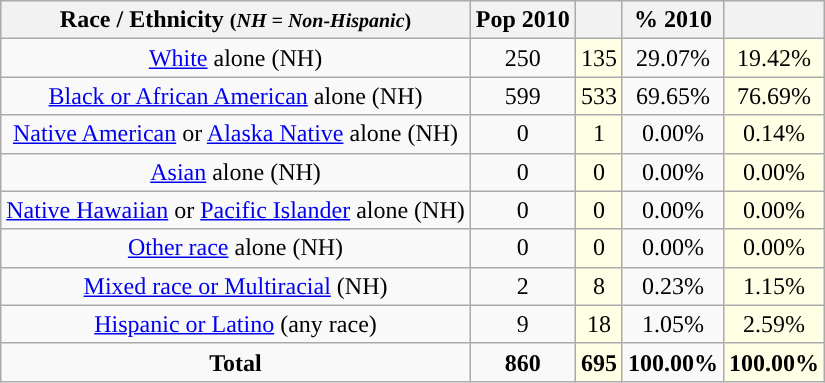<table class="wikitable" style="text-align:center;">
<tr>
<th>Race / Ethnicity <small>(<em>NH = Non-Hispanic</em>)</small></th>
<th>Pop 2010</th>
<th></th>
<th>% 2010</th>
<th></th>
</tr>
<tr>
<td><a href='#'>White</a> alone (NH)</td>
<td>250</td>
<td style='background: #ffffe6;'>135</td>
<td>29.07%</td>
<td style='background: #ffffe6;'>19.42%</td>
</tr>
<tr>
<td><a href='#'>Black or African American</a> alone (NH)</td>
<td>599</td>
<td style='background: #ffffe6;'>533</td>
<td>69.65%</td>
<td style='background: #ffffe6;'>76.69%</td>
</tr>
<tr>
<td><a href='#'>Native American</a> or <a href='#'>Alaska Native</a> alone (NH)</td>
<td>0</td>
<td style='background: #ffffe6;'>1</td>
<td>0.00%</td>
<td style='background: #ffffe6;'>0.14%</td>
</tr>
<tr>
<td><a href='#'>Asian</a> alone (NH)</td>
<td>0</td>
<td style='background: #ffffe6;'>0</td>
<td>0.00%</td>
<td style='background: #ffffe6;'>0.00%</td>
</tr>
<tr>
<td><a href='#'>Native Hawaiian</a> or <a href='#'>Pacific Islander</a> alone (NH)</td>
<td>0</td>
<td style='background: #ffffe6;'>0</td>
<td>0.00%</td>
<td style='background: #ffffe6;'>0.00%</td>
</tr>
<tr>
<td><a href='#'>Other race</a> alone (NH)</td>
<td>0</td>
<td style='background: #ffffe6;'>0</td>
<td>0.00%</td>
<td style='background: #ffffe6;'>0.00%</td>
</tr>
<tr>
<td><a href='#'>Mixed race or Multiracial</a> (NH)</td>
<td>2</td>
<td style='background: #ffffe6;'>8</td>
<td>0.23%</td>
<td style='background: #ffffe6;'>1.15%</td>
</tr>
<tr>
<td><a href='#'>Hispanic or Latino</a> (any race)</td>
<td>9</td>
<td style='background: #ffffe6;'>18</td>
<td>1.05%</td>
<td style='background: #ffffe6;'>2.59%</td>
</tr>
<tr>
<td><strong>Total</strong></td>
<td><strong>860</strong></td>
<td style='background: #ffffe6;'><strong>695</strong></td>
<td><strong>100.00%</strong></td>
<td style='background: #ffffe6;'><strong>100.00%</strong></td>
</tr>
</table>
